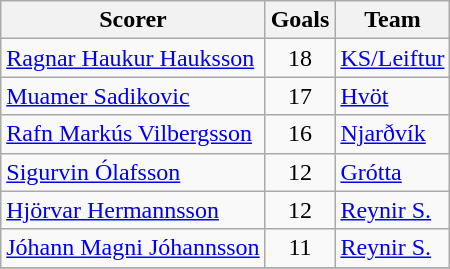<table class="wikitable">
<tr>
<th>Scorer</th>
<th>Goals</th>
<th>Team</th>
</tr>
<tr>
<td> <a href='#'>Ragnar Haukur Hauksson</a></td>
<td align=center>18</td>
<td><a href='#'>KS/Leiftur</a></td>
</tr>
<tr>
<td> <a href='#'>Muamer Sadikovic</a></td>
<td align=center>17</td>
<td><a href='#'>Hvöt</a></td>
</tr>
<tr>
<td> <a href='#'>Rafn Markús Vilbergsson</a></td>
<td align=center>16</td>
<td><a href='#'>Njarðvík</a></td>
</tr>
<tr>
<td> <a href='#'>Sigurvin Ólafsson</a></td>
<td align=center>12</td>
<td><a href='#'>Grótta</a></td>
</tr>
<tr>
<td> <a href='#'>Hjörvar Hermannsson</a></td>
<td align=center>12</td>
<td><a href='#'>Reynir S.</a></td>
</tr>
<tr>
<td> <a href='#'>Jóhann Magni Jóhannsson</a></td>
<td align=center>11</td>
<td><a href='#'>Reynir S.</a></td>
</tr>
<tr>
</tr>
</table>
